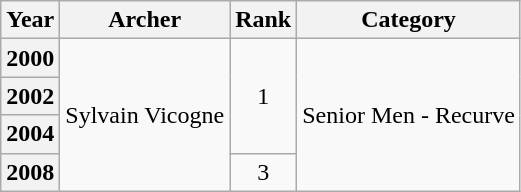<table class="wikitable" style="text-align:center;">
<tr>
<th scope="col">Year</th>
<th scope="col">Archer</th>
<th scope="col">Rank</th>
<th scope="col">Category</th>
</tr>
<tr>
<th scope="row">2000</th>
<td rowspan="4">Sylvain Vicogne</td>
<td rowspan="3"> 1</td>
<td rowspan="4">Senior Men - Recurve</td>
</tr>
<tr>
<th scope="row">2002</th>
</tr>
<tr>
<th scope="row">2004</th>
</tr>
<tr>
<th scope="row">2008</th>
<td> 3</td>
</tr>
</table>
